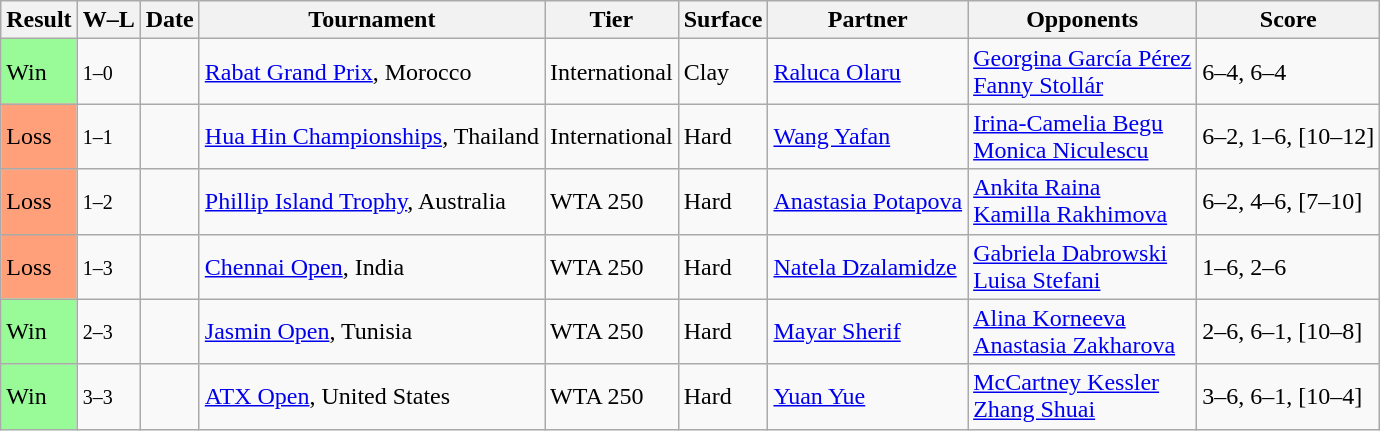<table class="sortable wikitable">
<tr>
<th>Result</th>
<th class="unsortable">W–L</th>
<th>Date</th>
<th>Tournament</th>
<th>Tier</th>
<th>Surface</th>
<th>Partner</th>
<th>Opponents</th>
<th class="unsortable">Score</th>
</tr>
<tr>
<td bgcolor=98fb98>Win</td>
<td><small>1–0</small></td>
<td><a href='#'></a></td>
<td><a href='#'>Rabat Grand Prix</a>, Morocco</td>
<td>International</td>
<td>Clay</td>
<td> <a href='#'>Raluca Olaru</a></td>
<td> <a href='#'>Georgina García Pérez</a> <br>  <a href='#'>Fanny Stollár</a></td>
<td>6–4, 6–4</td>
</tr>
<tr>
<td bgcolor=ffa07a>Loss</td>
<td><small>1–1</small></td>
<td><a href='#'></a></td>
<td><a href='#'>Hua Hin Championships</a>, Thailand</td>
<td>International</td>
<td>Hard</td>
<td> <a href='#'>Wang Yafan</a></td>
<td> <a href='#'>Irina-Camelia Begu</a> <br>  <a href='#'>Monica Niculescu</a></td>
<td>6–2, 1–6, [10–12]</td>
</tr>
<tr>
<td bgcolor=ffa07a>Loss</td>
<td><small>1–2</small></td>
<td><a href='#'></a></td>
<td><a href='#'>Phillip Island Trophy</a>, Australia</td>
<td>WTA 250</td>
<td>Hard</td>
<td> <a href='#'>Anastasia Potapova</a></td>
<td> <a href='#'>Ankita Raina</a> <br>  <a href='#'>Kamilla Rakhimova</a></td>
<td>6–2, 4–6, [7–10]</td>
</tr>
<tr>
<td bgcolor=ffa07a>Loss</td>
<td><small>1–3</small></td>
<td><a href='#'></a></td>
<td><a href='#'>Chennai Open</a>, India</td>
<td>WTA 250</td>
<td>Hard</td>
<td> <a href='#'>Natela Dzalamidze</a></td>
<td> <a href='#'>Gabriela Dabrowski</a> <br>  <a href='#'>Luisa Stefani</a></td>
<td>1–6, 2–6</td>
</tr>
<tr>
<td bgcolor=98FB98>Win</td>
<td><small>2–3</small></td>
<td><a href='#'></a></td>
<td><a href='#'>Jasmin Open</a>, Tunisia</td>
<td>WTA 250</td>
<td>Hard</td>
<td> <a href='#'>Mayar Sherif</a></td>
<td> <a href='#'>Alina Korneeva</a> <br>  <a href='#'>Anastasia Zakharova</a></td>
<td>2–6, 6–1, [10–8]</td>
</tr>
<tr>
<td bgcolor=98FB98>Win</td>
<td><small>3–3</small></td>
<td><a href='#'></a></td>
<td><a href='#'>ATX Open</a>, United States</td>
<td>WTA 250</td>
<td>Hard</td>
<td> <a href='#'>Yuan Yue</a></td>
<td> <a href='#'>McCartney Kessler</a> <br>  <a href='#'>Zhang Shuai</a></td>
<td>3–6, 6–1, [10–4]</td>
</tr>
</table>
